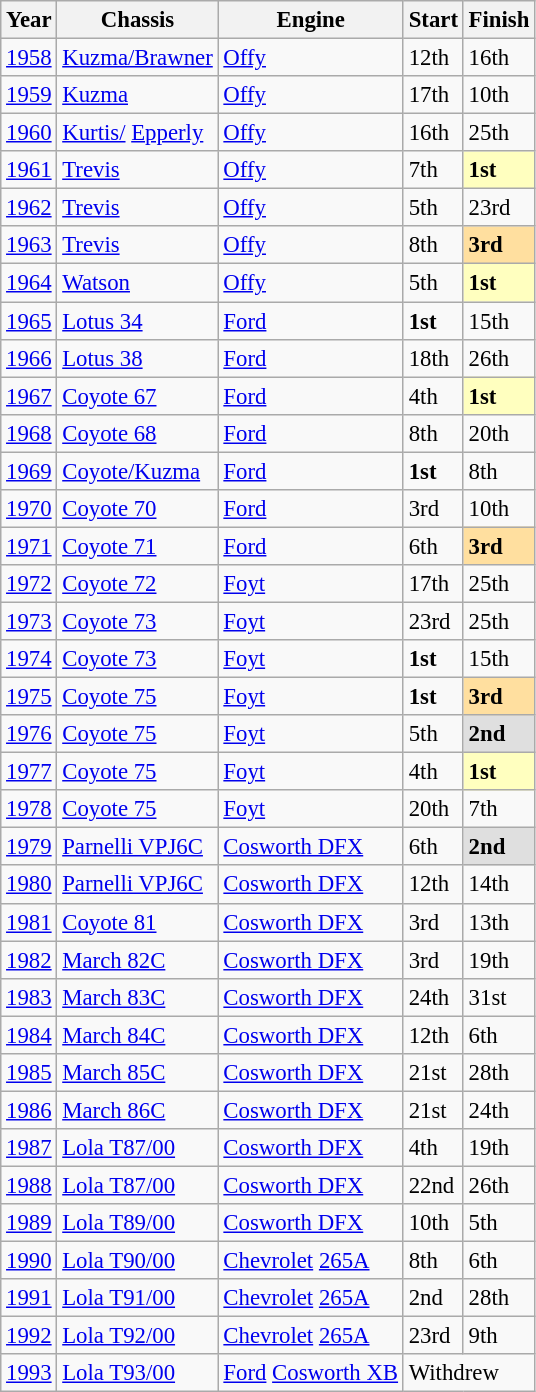<table class="wikitable" style="font-size: 95%;">
<tr>
<th>Year</th>
<th>Chassis</th>
<th>Engine</th>
<th>Start</th>
<th>Finish</th>
</tr>
<tr>
<td><a href='#'>1958</a></td>
<td><a href='#'>Kuzma/Brawner</a></td>
<td><a href='#'>Offy</a></td>
<td>12th</td>
<td>16th</td>
</tr>
<tr>
<td><a href='#'>1959</a></td>
<td><a href='#'>Kuzma</a></td>
<td><a href='#'>Offy</a></td>
<td>17th</td>
<td>10th</td>
</tr>
<tr>
<td><a href='#'>1960</a></td>
<td><a href='#'>Kurtis/</a> <a href='#'>Epperly</a></td>
<td><a href='#'>Offy</a></td>
<td>16th</td>
<td>25th</td>
</tr>
<tr>
<td><a href='#'>1961</a></td>
<td><a href='#'>Trevis</a></td>
<td><a href='#'>Offy</a></td>
<td>7th</td>
<td style="background:#ffffbf;"><strong>1st</strong></td>
</tr>
<tr>
<td><a href='#'>1962</a></td>
<td><a href='#'>Trevis</a></td>
<td><a href='#'>Offy</a></td>
<td>5th</td>
<td>23rd</td>
</tr>
<tr>
<td><a href='#'>1963</a></td>
<td><a href='#'>Trevis</a></td>
<td><a href='#'>Offy</a></td>
<td>8th</td>
<td style="background:#ffdf9f;"><strong>3rd</strong></td>
</tr>
<tr>
<td><a href='#'>1964</a></td>
<td><a href='#'>Watson</a></td>
<td><a href='#'>Offy</a></td>
<td>5th</td>
<td style="background:#ffffbf;"><strong>1st</strong></td>
</tr>
<tr>
<td><a href='#'>1965</a></td>
<td><a href='#'>Lotus 34</a></td>
<td><a href='#'>Ford</a></td>
<td><strong>1st</strong></td>
<td>15th</td>
</tr>
<tr>
<td><a href='#'>1966</a></td>
<td><a href='#'>Lotus 38</a></td>
<td><a href='#'>Ford</a></td>
<td>18th</td>
<td>26th</td>
</tr>
<tr>
<td><a href='#'>1967</a></td>
<td><a href='#'>Coyote 67</a></td>
<td><a href='#'>Ford</a></td>
<td>4th</td>
<td style="background:#ffffbf;"><strong>1st</strong></td>
</tr>
<tr>
<td><a href='#'>1968</a></td>
<td><a href='#'>Coyote 68</a></td>
<td><a href='#'>Ford</a></td>
<td>8th</td>
<td>20th</td>
</tr>
<tr>
<td><a href='#'>1969</a></td>
<td><a href='#'>Coyote/Kuzma</a></td>
<td><a href='#'>Ford</a></td>
<td><strong>1st</strong></td>
<td>8th</td>
</tr>
<tr>
<td><a href='#'>1970</a></td>
<td><a href='#'>Coyote 70</a></td>
<td><a href='#'>Ford</a></td>
<td>3rd</td>
<td>10th</td>
</tr>
<tr>
<td><a href='#'>1971</a></td>
<td><a href='#'>Coyote 71</a></td>
<td><a href='#'>Ford</a></td>
<td>6th</td>
<td style="background:#ffdf9f;"><strong>3rd</strong></td>
</tr>
<tr>
<td><a href='#'>1972</a></td>
<td><a href='#'>Coyote 72</a></td>
<td><a href='#'>Foyt</a></td>
<td>17th</td>
<td>25th</td>
</tr>
<tr>
<td><a href='#'>1973</a></td>
<td><a href='#'>Coyote 73</a></td>
<td><a href='#'>Foyt</a></td>
<td>23rd</td>
<td>25th</td>
</tr>
<tr>
<td><a href='#'>1974</a></td>
<td><a href='#'>Coyote 73</a></td>
<td><a href='#'>Foyt</a></td>
<td><strong>1st</strong></td>
<td>15th</td>
</tr>
<tr>
<td><a href='#'>1975</a></td>
<td><a href='#'>Coyote 75</a></td>
<td><a href='#'>Foyt</a></td>
<td><strong>1st</strong></td>
<td style="background:#ffdf9f;"><strong>3rd</strong></td>
</tr>
<tr>
<td><a href='#'>1976</a></td>
<td><a href='#'>Coyote 75</a></td>
<td><a href='#'>Foyt</a></td>
<td>5th</td>
<td style="background:#dfdfdf;"><strong>2nd</strong></td>
</tr>
<tr>
<td><a href='#'>1977</a></td>
<td><a href='#'>Coyote 75</a></td>
<td><a href='#'>Foyt</a></td>
<td>4th</td>
<td style="background:#ffffbf;"><strong>1st</strong></td>
</tr>
<tr>
<td><a href='#'>1978</a></td>
<td><a href='#'>Coyote 75</a></td>
<td><a href='#'>Foyt</a></td>
<td>20th</td>
<td>7th</td>
</tr>
<tr>
<td><a href='#'>1979</a></td>
<td><a href='#'>Parnelli VPJ6C</a></td>
<td><a href='#'>Cosworth DFX</a></td>
<td>6th</td>
<td style="background:#dfdfdf;"><strong>2nd</strong></td>
</tr>
<tr>
<td><a href='#'>1980</a></td>
<td><a href='#'>Parnelli VPJ6C</a></td>
<td><a href='#'>Cosworth DFX</a></td>
<td>12th</td>
<td>14th</td>
</tr>
<tr>
<td><a href='#'>1981</a></td>
<td><a href='#'>Coyote 81</a></td>
<td><a href='#'>Cosworth DFX</a></td>
<td>3rd</td>
<td>13th</td>
</tr>
<tr>
<td><a href='#'>1982</a></td>
<td><a href='#'>March 82C</a></td>
<td><a href='#'>Cosworth DFX</a></td>
<td>3rd</td>
<td>19th</td>
</tr>
<tr>
<td><a href='#'>1983</a></td>
<td><a href='#'>March 83C</a></td>
<td><a href='#'>Cosworth DFX</a></td>
<td>24th</td>
<td>31st</td>
</tr>
<tr>
<td><a href='#'>1984</a></td>
<td><a href='#'>March 84C</a></td>
<td><a href='#'>Cosworth DFX</a></td>
<td>12th</td>
<td>6th</td>
</tr>
<tr>
<td><a href='#'>1985</a></td>
<td><a href='#'>March 85C</a></td>
<td><a href='#'>Cosworth DFX</a></td>
<td>21st</td>
<td>28th</td>
</tr>
<tr>
<td><a href='#'>1986</a></td>
<td><a href='#'>March 86C</a></td>
<td><a href='#'>Cosworth DFX</a></td>
<td>21st</td>
<td>24th</td>
</tr>
<tr>
<td><a href='#'>1987</a></td>
<td><a href='#'>Lola T87/00</a></td>
<td><a href='#'>Cosworth DFX</a></td>
<td>4th</td>
<td>19th</td>
</tr>
<tr>
<td><a href='#'>1988</a></td>
<td><a href='#'>Lola T87/00</a></td>
<td><a href='#'>Cosworth DFX</a></td>
<td>22nd</td>
<td>26th</td>
</tr>
<tr>
<td><a href='#'>1989</a></td>
<td><a href='#'>Lola T89/00</a></td>
<td><a href='#'>Cosworth DFX</a></td>
<td>10th</td>
<td>5th</td>
</tr>
<tr>
<td><a href='#'>1990</a></td>
<td><a href='#'>Lola T90/00</a></td>
<td><a href='#'>Chevrolet</a> <a href='#'>265A</a></td>
<td>8th</td>
<td>6th</td>
</tr>
<tr>
<td><a href='#'>1991</a></td>
<td><a href='#'>Lola T91/00</a></td>
<td><a href='#'>Chevrolet</a> <a href='#'>265A</a></td>
<td>2nd</td>
<td>28th</td>
</tr>
<tr>
<td><a href='#'>1992</a></td>
<td><a href='#'>Lola T92/00</a></td>
<td><a href='#'>Chevrolet</a> <a href='#'>265A</a></td>
<td>23rd</td>
<td>9th</td>
</tr>
<tr>
<td><a href='#'>1993</a></td>
<td><a href='#'>Lola T93/00</a></td>
<td><a href='#'>Ford</a> <a href='#'>Cosworth XB</a></td>
<td colspan="2">Withdrew</td>
</tr>
</table>
